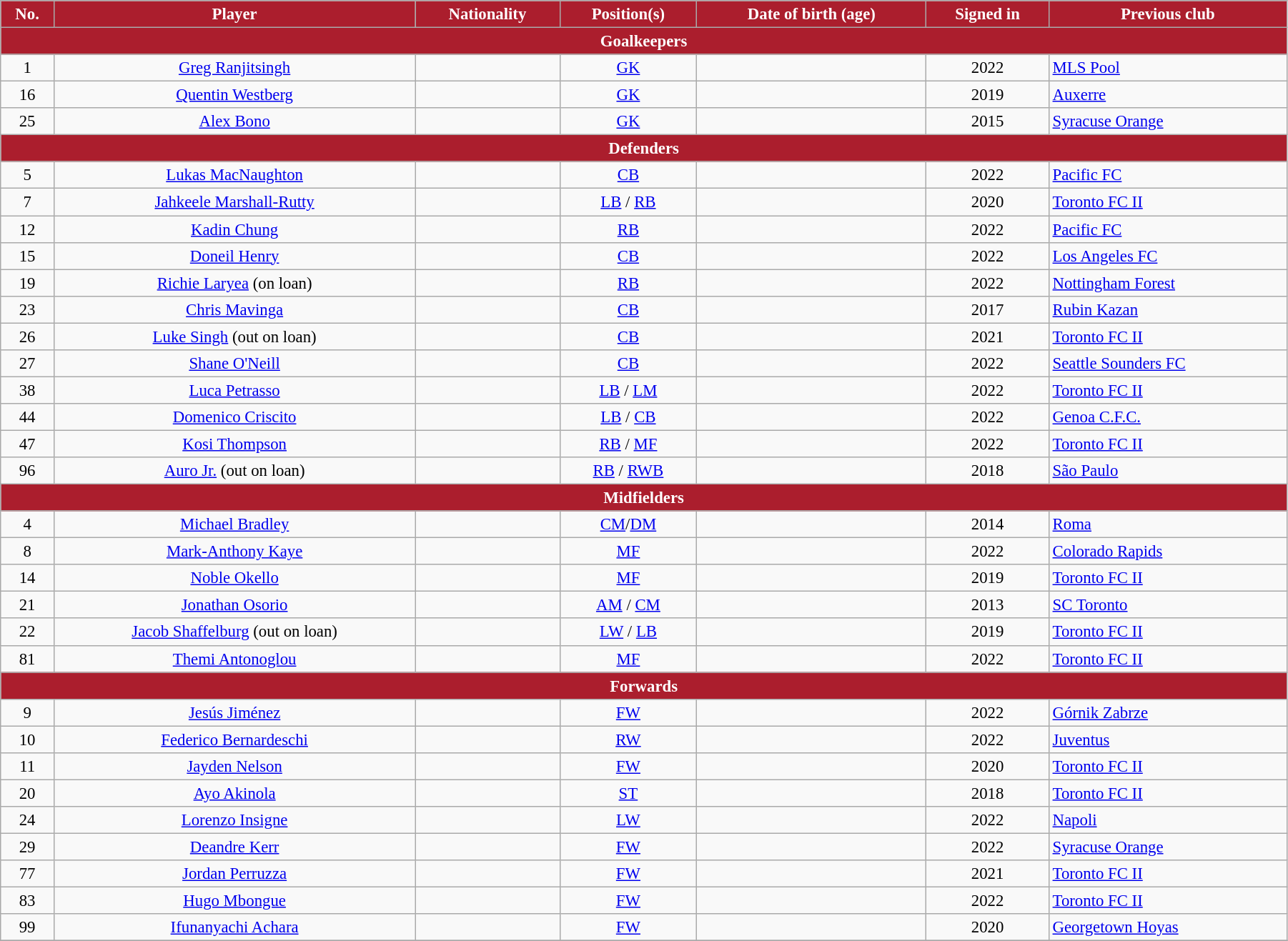<table class="wikitable sortable" style="text-align:center; font-size:95%; width:95%;">
<tr>
<th style="background:#AB1E2D; color:white; text-align:center;">No.</th>
<th style="background:#AB1E2D; color:white; text-align:center;">Player</th>
<th style="background:#AB1E2D; color:white; text-align:center;">Nationality</th>
<th style="background:#AB1E2D; color:white; text-align:center;">Position(s)</th>
<th style="background:#AB1E2D; color:white; text-align:center;">Date of birth (age)</th>
<th style="background:#AB1E2D; color:white; text-align:center;">Signed in</th>
<th style="background:#AB1E2D; color:white; text-align:center;">Previous club</th>
</tr>
<tr>
<th colspan="7" style="background:#AB1E2D; color:white; text-align:center;">Goalkeepers</th>
</tr>
<tr>
<td>1</td>
<td><a href='#'>Greg Ranjitsingh</a></td>
<td></td>
<td><a href='#'>GK</a></td>
<td></td>
<td>2022</td>
<td align="left"> <a href='#'>MLS Pool</a></td>
</tr>
<tr>
<td>16</td>
<td><a href='#'>Quentin Westberg</a></td>
<td></td>
<td><a href='#'>GK</a></td>
<td></td>
<td>2019</td>
<td align="left"> <a href='#'>Auxerre</a></td>
</tr>
<tr>
<td>25</td>
<td><a href='#'>Alex Bono</a></td>
<td></td>
<td><a href='#'>GK</a></td>
<td></td>
<td>2015</td>
<td align="left"> <a href='#'>Syracuse Orange</a></td>
</tr>
<tr>
<th colspan="7" style="background:#AB1E2D; color:white; text-align:center;">Defenders</th>
</tr>
<tr>
<td>5</td>
<td><a href='#'>Lukas MacNaughton</a></td>
<td></td>
<td><a href='#'>CB</a></td>
<td></td>
<td>2022</td>
<td align="left"> <a href='#'>Pacific FC</a></td>
</tr>
<tr>
<td>7</td>
<td><a href='#'>Jahkeele Marshall-Rutty</a></td>
<td></td>
<td><a href='#'>LB</a> / <a href='#'>RB</a></td>
<td></td>
<td>2020</td>
<td align="left"> <a href='#'>Toronto FC II</a></td>
</tr>
<tr>
<td>12</td>
<td><a href='#'>Kadin Chung</a></td>
<td></td>
<td><a href='#'>RB</a></td>
<td></td>
<td>2022</td>
<td align="left"> <a href='#'>Pacific FC</a></td>
</tr>
<tr>
<td>15</td>
<td><a href='#'>Doneil Henry</a></td>
<td></td>
<td><a href='#'>CB</a></td>
<td></td>
<td>2022</td>
<td align="left"> <a href='#'>Los Angeles FC</a></td>
</tr>
<tr>
<td>19</td>
<td><a href='#'>Richie Laryea</a> (on loan)</td>
<td></td>
<td><a href='#'>RB</a></td>
<td></td>
<td>2022</td>
<td align="left"> <a href='#'>Nottingham Forest</a></td>
</tr>
<tr>
<td>23</td>
<td><a href='#'>Chris Mavinga</a></td>
<td></td>
<td><a href='#'>CB</a></td>
<td></td>
<td>2017</td>
<td align="left"> <a href='#'>Rubin Kazan</a></td>
</tr>
<tr>
<td>26</td>
<td><a href='#'>Luke Singh</a> (out on loan)</td>
<td></td>
<td><a href='#'>CB</a></td>
<td></td>
<td>2021</td>
<td align="left"> <a href='#'>Toronto FC II</a></td>
</tr>
<tr>
<td>27</td>
<td><a href='#'>Shane O'Neill</a></td>
<td></td>
<td><a href='#'>CB</a></td>
<td></td>
<td>2022</td>
<td align="left"> <a href='#'>Seattle Sounders FC</a></td>
</tr>
<tr>
<td>38</td>
<td><a href='#'>Luca Petrasso</a></td>
<td></td>
<td><a href='#'>LB</a> / <a href='#'>LM</a></td>
<td></td>
<td>2022</td>
<td align="left"> <a href='#'>Toronto FC II</a></td>
</tr>
<tr>
<td>44</td>
<td><a href='#'>Domenico Criscito</a></td>
<td></td>
<td><a href='#'>LB</a> / <a href='#'>CB</a></td>
<td></td>
<td>2022</td>
<td align="left"> <a href='#'>Genoa C.F.C.</a></td>
</tr>
<tr>
<td>47</td>
<td><a href='#'>Kosi Thompson</a></td>
<td></td>
<td><a href='#'>RB</a> / <a href='#'>MF</a></td>
<td></td>
<td>2022</td>
<td align="left"> <a href='#'>Toronto FC II</a></td>
</tr>
<tr>
<td>96</td>
<td><a href='#'>Auro Jr.</a> (out on loan)</td>
<td></td>
<td><a href='#'>RB</a> / <a href='#'>RWB</a></td>
<td></td>
<td>2018</td>
<td align="left"> <a href='#'>São Paulo</a></td>
</tr>
<tr>
<th colspan="7" style="background:#AB1E2D; color:white; text-align:center;">Midfielders</th>
</tr>
<tr>
<td>4</td>
<td><a href='#'>Michael Bradley</a></td>
<td></td>
<td><a href='#'>CM</a>/<a href='#'>DM</a></td>
<td></td>
<td>2014</td>
<td align="left"> <a href='#'>Roma</a></td>
</tr>
<tr>
<td>8</td>
<td><a href='#'>Mark-Anthony Kaye</a></td>
<td></td>
<td><a href='#'>MF</a></td>
<td></td>
<td>2022</td>
<td align="left"> <a href='#'>Colorado Rapids</a></td>
</tr>
<tr>
<td>14</td>
<td><a href='#'>Noble Okello</a></td>
<td></td>
<td><a href='#'>MF</a></td>
<td></td>
<td>2019</td>
<td align="left"> <a href='#'>Toronto FC II</a></td>
</tr>
<tr>
<td>21</td>
<td><a href='#'>Jonathan Osorio</a></td>
<td></td>
<td><a href='#'>AM</a> / <a href='#'>CM</a></td>
<td></td>
<td>2013</td>
<td align="left"> <a href='#'>SC Toronto</a></td>
</tr>
<tr>
<td>22</td>
<td><a href='#'>Jacob Shaffelburg</a> (out on loan)</td>
<td></td>
<td><a href='#'>LW</a> / <a href='#'>LB</a></td>
<td></td>
<td>2019</td>
<td align="left"> <a href='#'>Toronto FC II</a></td>
</tr>
<tr>
<td>81</td>
<td><a href='#'>Themi Antonoglou</a></td>
<td></td>
<td><a href='#'>MF</a></td>
<td></td>
<td>2022</td>
<td align="left"> <a href='#'>Toronto FC II</a></td>
</tr>
<tr>
<th colspan="7" style="background:#AB1E2D; color:white; text-align:center;">Forwards</th>
</tr>
<tr>
<td>9</td>
<td><a href='#'>Jesús Jiménez</a></td>
<td></td>
<td><a href='#'>FW</a></td>
<td></td>
<td>2022</td>
<td align="left"> <a href='#'>Górnik Zabrze</a></td>
</tr>
<tr>
<td>10</td>
<td><a href='#'>Federico Bernardeschi</a></td>
<td></td>
<td><a href='#'>RW</a></td>
<td></td>
<td>2022</td>
<td align="left"> <a href='#'>Juventus</a></td>
</tr>
<tr>
<td>11</td>
<td><a href='#'>Jayden Nelson</a></td>
<td></td>
<td><a href='#'>FW</a></td>
<td></td>
<td>2020</td>
<td align="left"> <a href='#'>Toronto FC II</a></td>
</tr>
<tr>
<td>20</td>
<td><a href='#'>Ayo Akinola</a></td>
<td></td>
<td><a href='#'>ST</a></td>
<td></td>
<td>2018</td>
<td align="left"> <a href='#'>Toronto FC II</a></td>
</tr>
<tr>
<td>24</td>
<td><a href='#'>Lorenzo Insigne</a></td>
<td></td>
<td><a href='#'>LW</a></td>
<td></td>
<td>2022</td>
<td align="left"> <a href='#'>Napoli</a></td>
</tr>
<tr>
<td>29</td>
<td><a href='#'>Deandre Kerr</a></td>
<td></td>
<td><a href='#'>FW</a></td>
<td></td>
<td>2022</td>
<td align="left"> <a href='#'>Syracuse Orange</a></td>
</tr>
<tr>
<td>77</td>
<td><a href='#'>Jordan Perruzza</a></td>
<td></td>
<td><a href='#'>FW</a></td>
<td></td>
<td>2021</td>
<td align="left"> <a href='#'>Toronto FC II</a></td>
</tr>
<tr>
<td>83</td>
<td><a href='#'>Hugo Mbongue</a></td>
<td></td>
<td><a href='#'>FW</a></td>
<td></td>
<td>2022</td>
<td align="left"> <a href='#'>Toronto FC II</a></td>
</tr>
<tr>
<td>99</td>
<td><a href='#'>Ifunanyachi Achara</a></td>
<td></td>
<td><a href='#'>FW</a></td>
<td></td>
<td>2020</td>
<td align="left"> <a href='#'>Georgetown Hoyas</a></td>
</tr>
<tr>
</tr>
</table>
